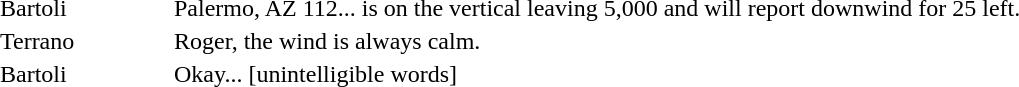<table cellpadding="1" align="center" style="border:none;">
<tr>
<th style="width:7.0em;"></th>
<th style="width:37.0em;"></th>
</tr>
<tr style="vertical-align:top;">
<td>Bartoli</td>
<td>Palermo, AZ 112... is on the vertical leaving 5,000 and will report downwind for 25 left.</td>
</tr>
<tr style="vertical-align:top;">
<td>Terrano</td>
<td>Roger, the wind is always calm.</td>
</tr>
<tr style="vertical-align:top;">
<td>Bartoli</td>
<td>Okay... [unintelligible words]</td>
</tr>
</table>
